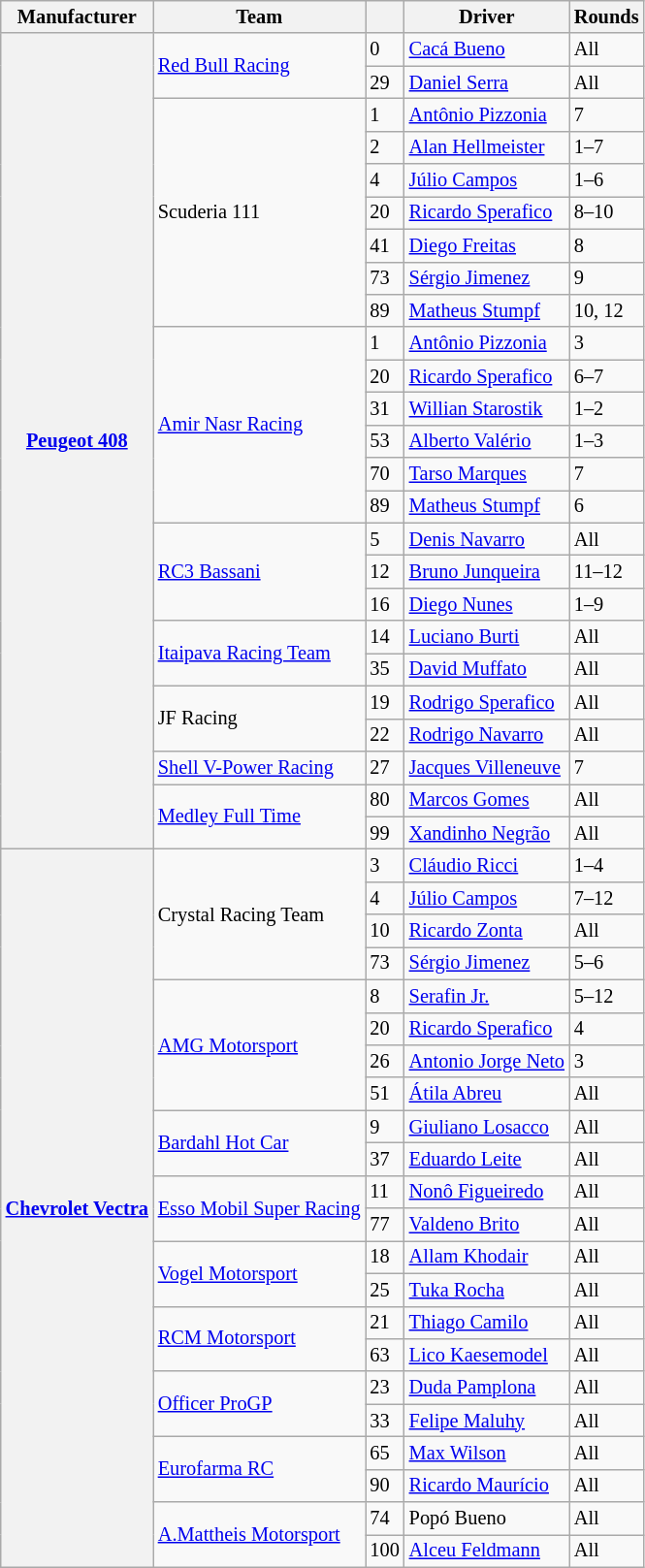<table class="wikitable" style="font-size: 85%">
<tr>
<th>Manufacturer</th>
<th>Team</th>
<th></th>
<th>Driver</th>
<th>Rounds</th>
</tr>
<tr>
<th rowspan=25><a href='#'>Peugeot 408</a></th>
<td rowspan=2><a href='#'>Red Bull Racing</a></td>
<td>0</td>
<td><a href='#'>Cacá Bueno</a></td>
<td>All</td>
</tr>
<tr>
<td>29</td>
<td><a href='#'>Daniel Serra</a></td>
<td>All</td>
</tr>
<tr>
<td rowspan=7>Scuderia 111</td>
<td>1</td>
<td><a href='#'>Antônio Pizzonia</a></td>
<td>7</td>
</tr>
<tr>
<td>2</td>
<td><a href='#'>Alan Hellmeister</a></td>
<td>1–7</td>
</tr>
<tr>
<td>4</td>
<td><a href='#'>Júlio Campos</a></td>
<td>1–6</td>
</tr>
<tr>
<td>20</td>
<td><a href='#'>Ricardo Sperafico</a></td>
<td>8–10</td>
</tr>
<tr>
<td>41</td>
<td><a href='#'>Diego Freitas</a></td>
<td>8</td>
</tr>
<tr>
<td>73</td>
<td><a href='#'>Sérgio Jimenez</a></td>
<td>9</td>
</tr>
<tr>
<td>89</td>
<td><a href='#'>Matheus Stumpf</a></td>
<td>10, 12</td>
</tr>
<tr>
<td rowspan=6><a href='#'>Amir Nasr Racing</a></td>
<td>1</td>
<td><a href='#'>Antônio Pizzonia</a></td>
<td>3</td>
</tr>
<tr>
<td>20</td>
<td><a href='#'>Ricardo Sperafico</a></td>
<td>6–7</td>
</tr>
<tr>
<td>31</td>
<td><a href='#'>Willian Starostik</a></td>
<td>1–2</td>
</tr>
<tr>
<td>53</td>
<td><a href='#'>Alberto Valério</a></td>
<td>1–3</td>
</tr>
<tr>
<td>70</td>
<td><a href='#'>Tarso Marques</a></td>
<td>7</td>
</tr>
<tr>
<td>89</td>
<td><a href='#'>Matheus Stumpf</a></td>
<td>6</td>
</tr>
<tr>
<td rowspan=3><a href='#'>RC3 Bassani</a></td>
<td>5</td>
<td><a href='#'>Denis Navarro</a></td>
<td>All</td>
</tr>
<tr>
<td>12</td>
<td><a href='#'>Bruno Junqueira</a></td>
<td>11–12</td>
</tr>
<tr>
<td>16</td>
<td><a href='#'>Diego Nunes</a></td>
<td>1–9</td>
</tr>
<tr>
<td rowspan=2><a href='#'>Itaipava Racing Team</a></td>
<td>14</td>
<td><a href='#'>Luciano Burti</a></td>
<td>All</td>
</tr>
<tr>
<td>35</td>
<td><a href='#'>David Muffato</a></td>
<td>All</td>
</tr>
<tr>
<td rowspan=2>JF Racing</td>
<td>19</td>
<td><a href='#'>Rodrigo Sperafico</a></td>
<td>All</td>
</tr>
<tr>
<td>22</td>
<td><a href='#'>Rodrigo Navarro</a></td>
<td>All</td>
</tr>
<tr>
<td><a href='#'>Shell V-Power Racing</a></td>
<td>27</td>
<td><a href='#'>Jacques Villeneuve</a></td>
<td>7</td>
</tr>
<tr>
<td rowspan=2><a href='#'>Medley Full Time</a></td>
<td>80</td>
<td><a href='#'>Marcos Gomes</a></td>
<td>All</td>
</tr>
<tr>
<td>99</td>
<td><a href='#'>Xandinho Negrão</a></td>
<td>All</td>
</tr>
<tr>
<th rowspan=22><a href='#'>Chevrolet Vectra</a></th>
<td rowspan=4>Crystal Racing Team</td>
<td>3</td>
<td><a href='#'>Cláudio Ricci</a></td>
<td>1–4</td>
</tr>
<tr>
<td>4</td>
<td><a href='#'>Júlio Campos</a></td>
<td>7–12</td>
</tr>
<tr>
<td>10</td>
<td><a href='#'>Ricardo Zonta</a></td>
<td>All</td>
</tr>
<tr>
<td>73</td>
<td><a href='#'>Sérgio Jimenez</a></td>
<td>5–6</td>
</tr>
<tr>
<td rowspan=4><a href='#'>AMG Motorsport</a></td>
<td>8</td>
<td><a href='#'>Serafin Jr.</a></td>
<td>5–12</td>
</tr>
<tr>
<td>20</td>
<td><a href='#'>Ricardo Sperafico</a></td>
<td>4</td>
</tr>
<tr>
<td>26</td>
<td><a href='#'>Antonio Jorge Neto</a></td>
<td>3</td>
</tr>
<tr>
<td>51</td>
<td><a href='#'>Átila Abreu</a></td>
<td>All</td>
</tr>
<tr>
<td rowspan=2><a href='#'>Bardahl Hot Car</a></td>
<td>9</td>
<td><a href='#'>Giuliano Losacco</a></td>
<td>All</td>
</tr>
<tr>
<td>37</td>
<td><a href='#'>Eduardo Leite</a></td>
<td>All</td>
</tr>
<tr>
<td rowspan=2><a href='#'>Esso Mobil Super Racing</a></td>
<td>11</td>
<td><a href='#'>Nonô Figueiredo</a></td>
<td>All</td>
</tr>
<tr>
<td>77</td>
<td><a href='#'>Valdeno Brito</a></td>
<td>All</td>
</tr>
<tr>
<td rowspan=2><a href='#'>Vogel Motorsport</a></td>
<td>18</td>
<td><a href='#'>Allam Khodair</a></td>
<td>All</td>
</tr>
<tr>
<td>25</td>
<td><a href='#'>Tuka Rocha</a></td>
<td>All</td>
</tr>
<tr>
<td rowspan=2><a href='#'>RCM Motorsport</a></td>
<td>21</td>
<td><a href='#'>Thiago Camilo</a></td>
<td>All</td>
</tr>
<tr>
<td>63</td>
<td><a href='#'>Lico Kaesemodel</a></td>
<td>All</td>
</tr>
<tr>
<td rowspan=2><a href='#'>Officer ProGP</a></td>
<td>23</td>
<td><a href='#'>Duda Pamplona</a></td>
<td>All</td>
</tr>
<tr>
<td>33</td>
<td><a href='#'>Felipe Maluhy</a></td>
<td>All</td>
</tr>
<tr>
<td rowspan=2><a href='#'>Eurofarma RC</a></td>
<td>65</td>
<td><a href='#'>Max Wilson</a></td>
<td>All</td>
</tr>
<tr>
<td>90</td>
<td><a href='#'>Ricardo Maurício</a></td>
<td>All</td>
</tr>
<tr>
<td rowspan=2><a href='#'>A.Mattheis Motorsport</a></td>
<td>74</td>
<td>Popó Bueno</td>
<td>All</td>
</tr>
<tr>
<td>100</td>
<td><a href='#'>Alceu Feldmann</a></td>
<td>All</td>
</tr>
</table>
